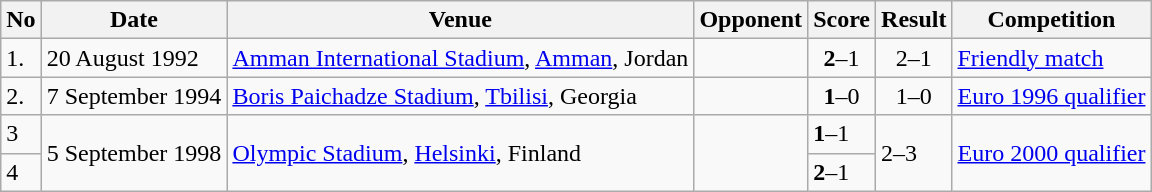<table class="wikitable" style="font-size:100%;">
<tr>
<th>No</th>
<th>Date</th>
<th>Venue</th>
<th>Opponent</th>
<th>Score</th>
<th>Result</th>
<th>Competition</th>
</tr>
<tr>
<td>1.</td>
<td>20 August 1992</td>
<td><a href='#'>Amman International Stadium</a>, <a href='#'>Amman</a>, Jordan</td>
<td></td>
<td align=center><strong>2</strong>–1</td>
<td align=center>2–1</td>
<td><a href='#'> Friendly match</a></td>
</tr>
<tr>
<td>2.</td>
<td>7 September 1994</td>
<td><a href='#'> Boris Paichadze Stadium</a>, <a href='#'>Tbilisi</a>, Georgia</td>
<td></td>
<td align=center><strong>1</strong>–0</td>
<td align=center>1–0</td>
<td><a href='#'> Euro 1996 qualifier</a></td>
</tr>
<tr>
<td>3</td>
<td rowspan="2">5 September 1998</td>
<td rowspan="2"><a href='#'>Olympic Stadium</a>, <a href='#'>Helsinki</a>, Finland</td>
<td rowspan="2"></td>
<td><strong>1</strong>–1</td>
<td rowspan="2">2–3</td>
<td rowspan="2"><a href='#'> Euro 2000 qualifier</a></td>
</tr>
<tr>
<td>4</td>
<td><strong>2</strong>–1</td>
</tr>
</table>
